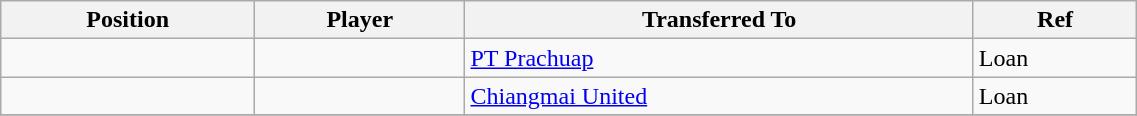<table class="wikitable sortable" style="width:60%; text-align:center; font-size:100%; text-align:left;">
<tr>
<th>Position</th>
<th>Player</th>
<th>Transferred To</th>
<th>Ref</th>
</tr>
<tr>
<td></td>
<td></td>
<td> <a href='#'>PT Prachuap</a></td>
<td>Loan</td>
</tr>
<tr>
<td></td>
<td></td>
<td> <a href='#'>Chiangmai United</a></td>
<td>Loan</td>
</tr>
<tr>
</tr>
</table>
